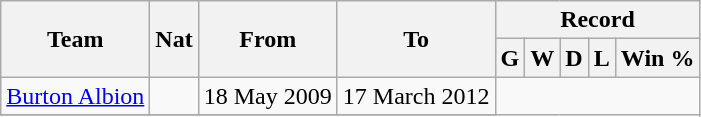<table class="wikitable" style="text-align: left">
<tr>
<th rowspan="2">Team</th>
<th rowspan="2">Nat</th>
<th rowspan="2">From</th>
<th rowspan="2">To</th>
<th colspan="5">Record</th>
</tr>
<tr>
<th>G</th>
<th>W</th>
<th>D</th>
<th>L</th>
<th>Win %</th>
</tr>
<tr>
<td><a href='#'>Burton Albion</a></td>
<td></td>
<td>18 May 2009</td>
<td>17 March 2012<br></td>
</tr>
<tr>
</tr>
</table>
